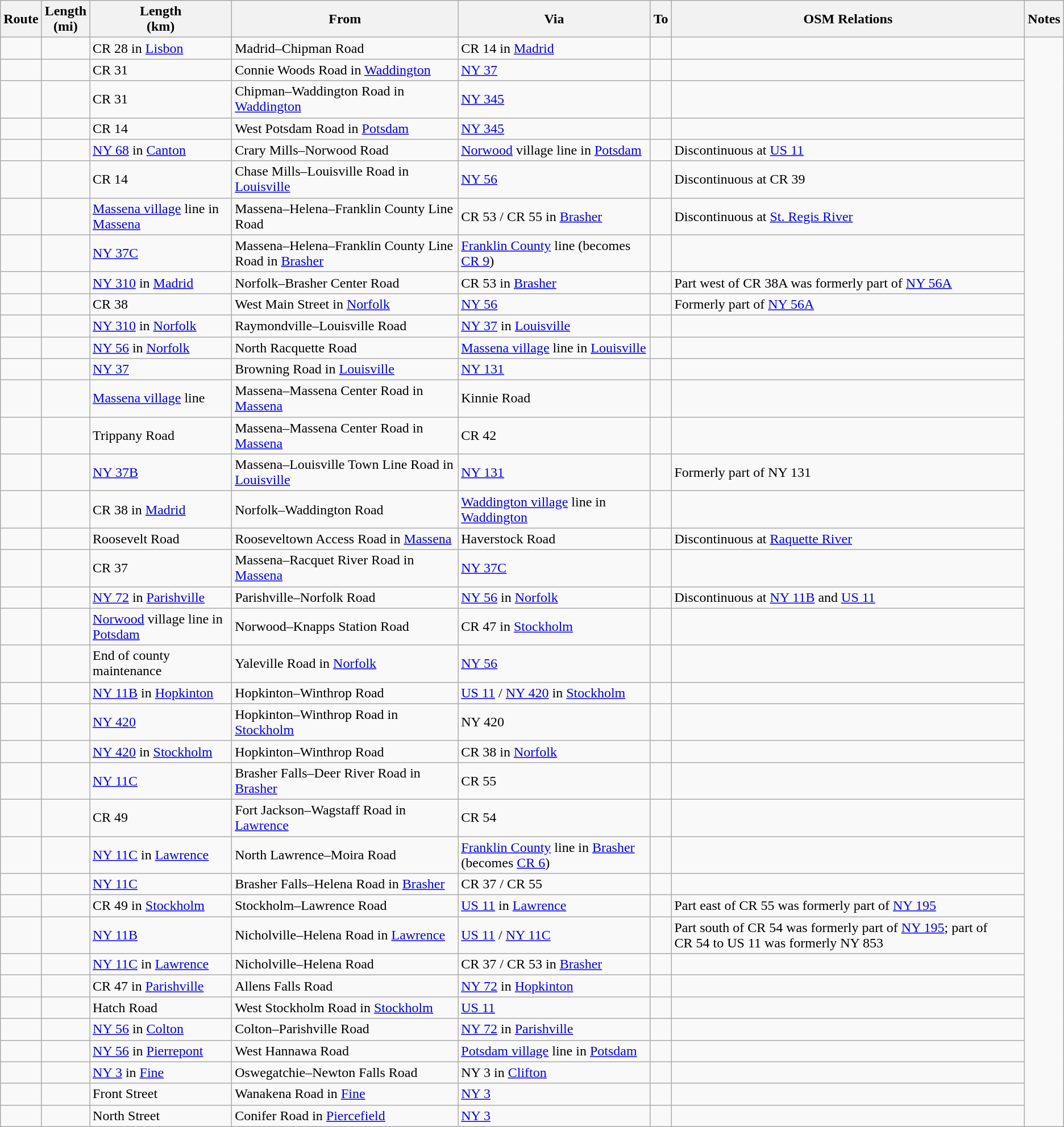<table class="wikitable sortable">
<tr>
<th>Route</th>
<th>Length<br>(mi)</th>
<th>Length<br>(km)</th>
<th class="unsortable">From</th>
<th class="unsortable">Via</th>
<th class="unsortable">To</th>
<th class="unsortable">OSM Relations</th>
<th class="unsortable">Notes</th>
</tr>
<tr>
<td id="31"></td>
<td></td>
<td>CR 28 in <a href='#'>Lisbon</a></td>
<td>Madrid–Chipman Road</td>
<td>CR 14 in <a href='#'>Madrid</a></td>
<td></td>
<td></td>
</tr>
<tr>
<td id="31A"></td>
<td></td>
<td>CR 31</td>
<td>Connie Woods Road in <a href='#'>Waddington</a></td>
<td><a href='#'>NY&nbsp;37</a></td>
<td></td>
<td></td>
</tr>
<tr>
<td id="33"></td>
<td></td>
<td>CR 31</td>
<td>Chipman–Waddington Road in <a href='#'>Waddington</a></td>
<td><a href='#'>NY&nbsp;345</a></td>
<td></td>
<td></td>
</tr>
<tr>
<td id="34"></td>
<td></td>
<td>CR 14</td>
<td>West Potsdam Road in <a href='#'>Potsdam</a></td>
<td><a href='#'>NY&nbsp;345</a></td>
<td></td>
<td></td>
</tr>
<tr>
<td id="35"></td>
<td></td>
<td><a href='#'>NY&nbsp;68</a> in <a href='#'>Canton</a></td>
<td>Crary Mills–Norwood Road</td>
<td><a href='#'>Norwood</a> village line in <a href='#'>Potsdam</a></td>
<td></td>
<td>Discontinuous at <a href='#'>US 11</a></td>
</tr>
<tr>
<td id="36"></td>
<td></td>
<td>CR 14</td>
<td>Chase Mills–Louisville Road in <a href='#'>Louisville</a></td>
<td><a href='#'>NY&nbsp;56</a></td>
<td></td>
<td>Discontinuous at CR 39</td>
</tr>
<tr>
<td id="37-1"></td>
<td></td>
<td><a href='#'>Massena village</a> line in <a href='#'>Massena</a></td>
<td>Massena–Helena–Franklin County Line Road</td>
<td>CR 53 / CR 55 in <a href='#'>Brasher</a></td>
<td></td>
<td>Discontinuous at <a href='#'>St. Regis River</a></td>
</tr>
<tr>
<td id="37-2"></td>
<td></td>
<td><a href='#'>NY&nbsp;37C</a></td>
<td>Massena–Helena–Franklin County Line Road in <a href='#'>Brasher</a></td>
<td><a href='#'>Franklin County</a> line (becomes <a href='#'>CR 9</a>)</td>
<td></td>
<td></td>
</tr>
<tr>
<td id="38"></td>
<td></td>
<td><a href='#'>NY&nbsp;310</a> in <a href='#'>Madrid</a></td>
<td>Norfolk–Brasher Center Road</td>
<td>CR 53 in <a href='#'>Brasher</a></td>
<td></td>
<td>Part west of CR 38A was formerly part of <a href='#'>NY&nbsp;56A</a></td>
</tr>
<tr>
<td id="38A"></td>
<td></td>
<td>CR 38</td>
<td>West Main Street in <a href='#'>Norfolk</a></td>
<td><a href='#'>NY&nbsp;56</a></td>
<td></td>
<td>Formerly part of <a href='#'>NY&nbsp;56A</a></td>
</tr>
<tr>
<td id="39"></td>
<td></td>
<td><a href='#'>NY&nbsp;310</a> in <a href='#'>Norfolk</a></td>
<td>Raymondville–Louisville Road</td>
<td><a href='#'>NY&nbsp;37</a> in <a href='#'>Louisville</a></td>
<td></td>
<td></td>
</tr>
<tr>
<td id="40"></td>
<td></td>
<td><a href='#'>NY&nbsp;56</a> in <a href='#'>Norfolk</a></td>
<td>North Racquette Road</td>
<td><a href='#'>Massena village</a> line in <a href='#'>Louisville</a></td>
<td></td>
<td></td>
</tr>
<tr>
<td id="41"></td>
<td></td>
<td><a href='#'>NY&nbsp;37</a></td>
<td>Browning Road in <a href='#'>Louisville</a></td>
<td><a href='#'>NY&nbsp;131</a></td>
<td></td>
<td></td>
</tr>
<tr>
<td id="42"></td>
<td></td>
<td><a href='#'>Massena village</a> line</td>
<td>Massena–Massena Center Road in <a href='#'>Massena</a></td>
<td>Kinnie Road</td>
<td></td>
<td></td>
</tr>
<tr>
<td id="42A"></td>
<td></td>
<td>Trippany Road</td>
<td>Massena–Massena Center Road in <a href='#'>Massena</a></td>
<td>CR 42</td>
<td></td>
<td></td>
</tr>
<tr>
<td id="43"></td>
<td></td>
<td><a href='#'>NY&nbsp;37B</a></td>
<td>Massena–Louisville Town Line Road in <a href='#'>Louisville</a></td>
<td><a href='#'>NY&nbsp;131</a></td>
<td></td>
<td>Formerly part of NY 131</td>
</tr>
<tr>
<td id="44"></td>
<td></td>
<td>CR 38 in <a href='#'>Madrid</a></td>
<td>Norfolk–Waddington Road</td>
<td><a href='#'>Waddington village</a> line in <a href='#'>Waddington</a></td>
<td></td>
<td></td>
</tr>
<tr>
<td id="45"></td>
<td></td>
<td>Roosevelt Road</td>
<td>Rooseveltown Access Road in <a href='#'>Massena</a></td>
<td>Haverstock Road</td>
<td></td>
<td>Discontinuous at <a href='#'>Raquette River</a></td>
</tr>
<tr>
<td id="46"></td>
<td></td>
<td>CR 37</td>
<td>Massena–Racquet River Road in <a href='#'>Massena</a></td>
<td><a href='#'>NY&nbsp;37C</a></td>
<td></td>
<td></td>
</tr>
<tr>
<td id="47"></td>
<td></td>
<td><a href='#'>NY&nbsp;72</a> in <a href='#'>Parishville</a></td>
<td>Parishville–Norfolk Road</td>
<td><a href='#'>NY&nbsp;56</a> in <a href='#'>Norfolk</a></td>
<td></td>
<td>Discontinuous at <a href='#'>NY&nbsp;11B</a> and <a href='#'>US 11</a></td>
</tr>
<tr>
<td id="48"></td>
<td></td>
<td><a href='#'>Norwood</a> village line in <a href='#'>Potsdam</a></td>
<td>Norwood–Knapps Station Road</td>
<td>CR 47 in <a href='#'>Stockholm</a></td>
<td></td>
<td></td>
</tr>
<tr>
<td id="48A"></td>
<td></td>
<td>End of county maintenance</td>
<td>Yaleville Road in <a href='#'>Norfolk</a></td>
<td><a href='#'>NY&nbsp;56</a></td>
<td></td>
<td></td>
</tr>
<tr>
<td id="49-1"></td>
<td></td>
<td><a href='#'>NY&nbsp;11B</a> in <a href='#'>Hopkinton</a></td>
<td>Hopkinton–Winthrop Road</td>
<td><a href='#'>US 11</a> / <a href='#'>NY&nbsp;420</a> in <a href='#'>Stockholm</a></td>
<td></td>
<td></td>
</tr>
<tr>
<td id="49-2"></td>
<td></td>
<td><a href='#'>NY&nbsp;420</a></td>
<td>Hopkinton–Winthrop Road in <a href='#'>Stockholm</a></td>
<td>NY 420</td>
<td></td>
<td></td>
</tr>
<tr>
<td id="49-3"></td>
<td></td>
<td><a href='#'>NY&nbsp;420</a> in <a href='#'>Stockholm</a></td>
<td>Hopkinton–Winthrop Road</td>
<td>CR 38 in <a href='#'>Norfolk</a></td>
<td></td>
<td></td>
</tr>
<tr>
<td id="50"></td>
<td></td>
<td><a href='#'>NY&nbsp;11C</a></td>
<td>Brasher Falls–Deer River Road in <a href='#'>Brasher</a></td>
<td>CR 55</td>
<td></td>
<td></td>
</tr>
<tr>
<td id="51"></td>
<td></td>
<td>CR 49</td>
<td>Fort Jackson–Wagstaff Road in <a href='#'>Lawrence</a></td>
<td>CR 54</td>
<td></td>
<td></td>
</tr>
<tr>
<td id="52"></td>
<td></td>
<td><a href='#'>NY&nbsp;11C</a> in <a href='#'>Lawrence</a></td>
<td>North Lawrence–Moira Road</td>
<td><a href='#'>Franklin County</a> line in <a href='#'>Brasher</a> (becomes <a href='#'>CR 6</a>)</td>
<td></td>
<td></td>
</tr>
<tr>
<td id="53"></td>
<td></td>
<td><a href='#'>NY&nbsp;11C</a></td>
<td>Brasher Falls–Helena Road in <a href='#'>Brasher</a></td>
<td>CR 37 / CR 55</td>
<td></td>
<td></td>
</tr>
<tr>
<td id="54"></td>
<td></td>
<td>CR 49 in <a href='#'>Stockholm</a></td>
<td>Stockholm–Lawrence Road</td>
<td><a href='#'>US 11</a> in <a href='#'>Lawrence</a></td>
<td></td>
<td>Part east of CR 55 was formerly part of <a href='#'>NY&nbsp;195</a></td>
</tr>
<tr>
<td id="55-1"></td>
<td></td>
<td><a href='#'>NY&nbsp;11B</a></td>
<td>Nicholville–Helena Road in <a href='#'>Lawrence</a></td>
<td><a href='#'>US 11</a> / <a href='#'>NY&nbsp;11C</a></td>
<td></td>
<td>Part south of CR 54 was formerly part of <a href='#'>NY&nbsp;195</a>; part of CR 54 to US 11 was formerly NY 853</td>
</tr>
<tr>
<td id="55-2"></td>
<td></td>
<td><a href='#'>NY&nbsp;11C</a> in <a href='#'>Lawrence</a></td>
<td>Nicholville–Helena Road</td>
<td>CR 37 / CR 53 in <a href='#'>Brasher</a></td>
<td></td>
<td></td>
</tr>
<tr>
<td id="56"></td>
<td></td>
<td>CR 47 in <a href='#'>Parishville</a></td>
<td>Allens Falls Road</td>
<td><a href='#'>NY&nbsp;72</a> in <a href='#'>Hopkinton</a></td>
<td></td>
<td></td>
</tr>
<tr>
<td id="57"></td>
<td></td>
<td>Hatch Road</td>
<td>West Stockholm Road in <a href='#'>Stockholm</a></td>
<td><a href='#'>US 11</a></td>
<td></td>
<td></td>
</tr>
<tr>
<td id="58"></td>
<td></td>
<td><a href='#'>NY&nbsp;56</a> in <a href='#'>Colton</a></td>
<td>Colton–Parishville Road</td>
<td><a href='#'>NY&nbsp;72</a> in <a href='#'>Parishville</a></td>
<td></td>
<td></td>
</tr>
<tr>
<td id="59"></td>
<td></td>
<td><a href='#'>NY&nbsp;56</a> in <a href='#'>Pierrepont</a></td>
<td>West Hannawa Road</td>
<td><a href='#'>Potsdam village</a> line in <a href='#'>Potsdam</a></td>
<td></td>
<td></td>
</tr>
<tr>
<td id="60"></td>
<td></td>
<td><a href='#'>NY 3</a> in <a href='#'>Fine</a></td>
<td>Oswegatchie–Newton Falls Road</td>
<td>NY 3 in <a href='#'>Clifton</a></td>
<td></td>
<td></td>
</tr>
<tr>
<td id="61"></td>
<td></td>
<td>Front Street</td>
<td>Wanakena Road in <a href='#'>Fine</a></td>
<td><a href='#'>NY 3</a></td>
<td></td>
<td></td>
</tr>
<tr>
<td id="62"></td>
<td></td>
<td>North Street</td>
<td>Conifer Road in <a href='#'>Piercefield</a></td>
<td><a href='#'>NY 3</a></td>
<td></td>
<td></td>
</tr>
</table>
